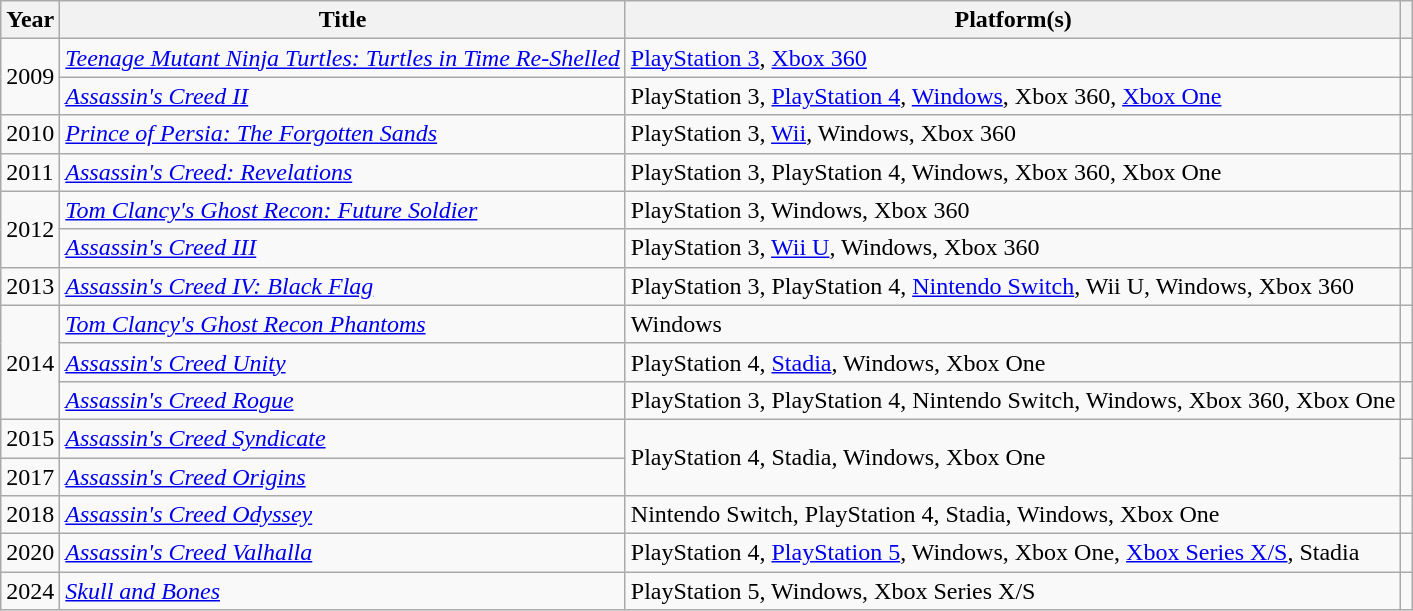<table class="wikitable">
<tr>
<th>Year</th>
<th>Title</th>
<th>Platform(s)</th>
<th></th>
</tr>
<tr>
<td rowspan="2">2009</td>
<td><em><a href='#'>Teenage Mutant Ninja Turtles: Turtles in Time Re-Shelled</a></em></td>
<td><a href='#'>PlayStation 3</a>, <a href='#'>Xbox 360</a></td>
<td></td>
</tr>
<tr>
<td><em><a href='#'>Assassin's Creed II</a></em></td>
<td>PlayStation 3, <a href='#'>PlayStation 4</a>, <a href='#'>Windows</a>, Xbox 360, <a href='#'>Xbox One</a></td>
<td></td>
</tr>
<tr>
<td>2010</td>
<td><em><a href='#'>Prince of Persia: The Forgotten Sands</a></em></td>
<td>PlayStation 3, <a href='#'>Wii</a>, Windows, Xbox 360</td>
<td></td>
</tr>
<tr>
<td>2011</td>
<td><em><a href='#'>Assassin's Creed: Revelations</a></em></td>
<td>PlayStation 3, PlayStation 4, Windows, Xbox 360, Xbox One</td>
<td></td>
</tr>
<tr>
<td rowspan="2">2012</td>
<td><em><a href='#'>Tom Clancy's Ghost Recon: Future Soldier</a></em></td>
<td>PlayStation 3, Windows, Xbox 360</td>
<td></td>
</tr>
<tr>
<td><em><a href='#'>Assassin's Creed III</a></em></td>
<td>PlayStation 3, <a href='#'>Wii U</a>, Windows, Xbox 360</td>
<td></td>
</tr>
<tr>
<td>2013</td>
<td><em><a href='#'>Assassin's Creed IV: Black Flag</a></em></td>
<td>PlayStation 3, PlayStation 4, <a href='#'>Nintendo Switch</a>, Wii U, Windows, Xbox 360</td>
<td></td>
</tr>
<tr>
<td rowspan="3">2014</td>
<td><em><a href='#'>Tom Clancy's Ghost Recon Phantoms</a></em></td>
<td>Windows</td>
<td></td>
</tr>
<tr>
<td><em><a href='#'>Assassin's Creed Unity</a></em></td>
<td>PlayStation 4, <a href='#'>Stadia</a>, Windows, Xbox One</td>
<td></td>
</tr>
<tr>
<td><em><a href='#'>Assassin's Creed Rogue</a></em></td>
<td>PlayStation 3, PlayStation 4, Nintendo Switch, Windows, Xbox 360, Xbox One</td>
<td></td>
</tr>
<tr>
<td>2015</td>
<td><em><a href='#'>Assassin's Creed Syndicate</a></em></td>
<td rowspan="2">PlayStation 4, Stadia, Windows, Xbox One</td>
<td></td>
</tr>
<tr>
<td>2017</td>
<td><em><a href='#'>Assassin's Creed Origins</a></em></td>
<td></td>
</tr>
<tr>
<td>2018</td>
<td><em><a href='#'>Assassin's Creed Odyssey</a></em></td>
<td>Nintendo Switch, PlayStation 4, Stadia, Windows, Xbox One</td>
<td></td>
</tr>
<tr>
<td>2020</td>
<td><em><a href='#'>Assassin's Creed Valhalla</a></em></td>
<td>PlayStation 4, <a href='#'>PlayStation 5</a>, Windows, Xbox One, <a href='#'>Xbox Series X/S</a>, Stadia</td>
<td></td>
</tr>
<tr>
<td>2024</td>
<td><em><a href='#'>Skull and Bones</a></em></td>
<td>PlayStation 5, Windows, Xbox Series X/S</td>
<td></td>
</tr>
</table>
